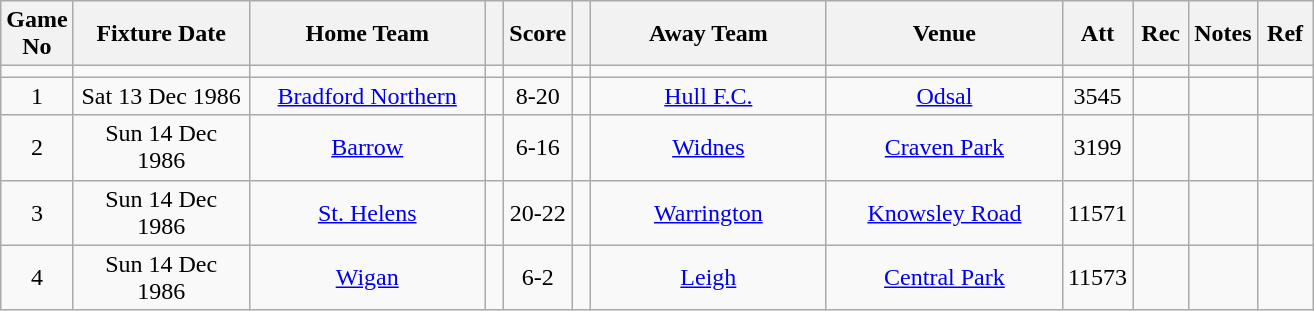<table class="wikitable" style="text-align:center;">
<tr>
<th width=10 abbr="No">Game No</th>
<th width=110 abbr="Date">Fixture Date</th>
<th width=150 abbr="Home Team">Home Team</th>
<th width=5 abbr="space"></th>
<th width=20 abbr="Score">Score</th>
<th width=5 abbr="space"></th>
<th width=150 abbr="Away Team">Away Team</th>
<th width=150 abbr="Venue">Venue</th>
<th width=30 abbr="Att">Att</th>
<th width=30 abbr="Rec">Rec</th>
<th width=20 abbr="Notes">Notes</th>
<th width=30 abbr="Ref">Ref</th>
</tr>
<tr>
<td></td>
<td></td>
<td></td>
<td></td>
<td></td>
<td></td>
<td></td>
<td></td>
<td></td>
<td></td>
<td></td>
</tr>
<tr>
<td>1</td>
<td>Sat 13 Dec 1986</td>
<td><a href='#'>Bradford Northern</a></td>
<td></td>
<td>8-20</td>
<td></td>
<td><a href='#'>Hull F.C.</a></td>
<td><a href='#'>Odsal</a></td>
<td>3545</td>
<td></td>
<td></td>
<td></td>
</tr>
<tr>
<td>2</td>
<td>Sun 14 Dec 1986</td>
<td><a href='#'>Barrow</a></td>
<td></td>
<td>6-16</td>
<td></td>
<td><a href='#'>Widnes</a></td>
<td><a href='#'>Craven Park</a></td>
<td>3199</td>
<td></td>
<td></td>
<td></td>
</tr>
<tr>
<td>3</td>
<td>Sun 14 Dec 1986</td>
<td><a href='#'>St. Helens</a></td>
<td></td>
<td>20-22</td>
<td></td>
<td><a href='#'>Warrington</a></td>
<td><a href='#'>Knowsley Road</a></td>
<td>11571</td>
<td></td>
<td></td>
<td></td>
</tr>
<tr>
<td>4</td>
<td>Sun 14 Dec 1986</td>
<td><a href='#'>Wigan</a></td>
<td></td>
<td>6-2</td>
<td></td>
<td><a href='#'>Leigh</a></td>
<td><a href='#'>Central Park</a></td>
<td>11573</td>
<td></td>
<td></td>
<td></td>
</tr>
</table>
